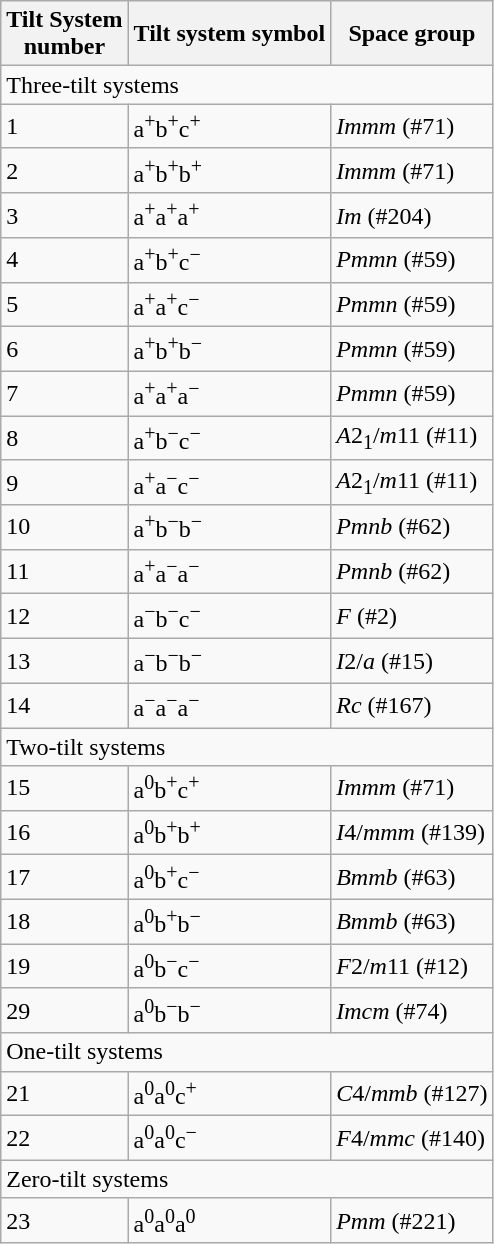<table class="wikitable">
<tr>
<th>Tilt System<br>number</th>
<th>Tilt system symbol</th>
<th>Space group</th>
</tr>
<tr>
<td colspan="3">Three-tilt systems</td>
</tr>
<tr>
<td>1</td>
<td>a<sup>+</sup>b<sup>+</sup>c<sup>+</sup></td>
<td><em>Immm</em> (#71)</td>
</tr>
<tr>
<td>2</td>
<td>a<sup>+</sup>b<sup>+</sup>b<sup>+</sup></td>
<td><em>Immm</em> (#71)</td>
</tr>
<tr>
<td>3</td>
<td>a<sup>+</sup>a<sup>+</sup>a<sup>+</sup></td>
<td><em>Im</em> (#204)</td>
</tr>
<tr>
<td>4</td>
<td>a<sup>+</sup>b<sup>+</sup>c<sup>−</sup></td>
<td><em>Pmmn</em> (#59)</td>
</tr>
<tr>
<td>5</td>
<td>a<sup>+</sup>a<sup>+</sup>c<sup>−</sup></td>
<td><em>Pmmn</em> (#59)</td>
</tr>
<tr>
<td>6</td>
<td>a<sup>+</sup>b<sup>+</sup>b<sup>−</sup></td>
<td><em>Pmmn</em> (#59)</td>
</tr>
<tr>
<td>7</td>
<td>a<sup>+</sup>a<sup>+</sup>a<sup>−</sup></td>
<td><em>Pmmn</em> (#59)</td>
</tr>
<tr>
<td>8</td>
<td>a<sup>+</sup>b<sup>−</sup>c<sup>−</sup></td>
<td><em>A</em>2<sub>1</sub>/<em>m</em>11 (#11)</td>
</tr>
<tr>
<td>9</td>
<td>a<sup>+</sup>a<sup>−</sup>c<sup>−</sup></td>
<td><em>A</em>2<sub>1</sub>/<em>m</em>11 (#11)</td>
</tr>
<tr>
<td>10</td>
<td>a<sup>+</sup>b<sup>−</sup>b<sup>−</sup></td>
<td><em>Pmnb</em> (#62)</td>
</tr>
<tr>
<td>11</td>
<td>a<sup>+</sup>a<sup>−</sup>a<sup>−</sup></td>
<td><em>Pmnb</em> (#62)</td>
</tr>
<tr>
<td>12</td>
<td>a<sup>−</sup>b<sup>−</sup>c<sup>−</sup></td>
<td><em>F</em> (#2)</td>
</tr>
<tr>
<td>13</td>
<td>a<sup>−</sup>b<sup>−</sup>b<sup>−</sup></td>
<td><em>I</em>2/<em>a</em> (#15)</td>
</tr>
<tr>
<td>14</td>
<td>a<sup>−</sup>a<sup>−</sup>a<sup>−</sup></td>
<td><em>R</em><em>c</em> (#167)</td>
</tr>
<tr>
<td colspan="3">Two-tilt systems</td>
</tr>
<tr>
<td>15</td>
<td>a<sup>0</sup>b<sup>+</sup>c<sup>+</sup></td>
<td><em>Immm</em> (#71)</td>
</tr>
<tr>
<td>16</td>
<td>a<sup>0</sup>b<sup>+</sup>b<sup>+</sup></td>
<td><em>I</em>4/<em>mmm</em> (#139)</td>
</tr>
<tr>
<td>17</td>
<td>a<sup>0</sup>b<sup>+</sup>c<sup>−</sup></td>
<td><em>Bmmb</em> (#63)</td>
</tr>
<tr>
<td>18</td>
<td>a<sup>0</sup>b<sup>+</sup>b<sup>−</sup></td>
<td><em>Bmmb</em> (#63)</td>
</tr>
<tr>
<td>19</td>
<td>a<sup>0</sup>b<sup>−</sup>c<sup>−</sup></td>
<td><em>F</em>2/<em>m</em>11 (#12)</td>
</tr>
<tr>
<td>29</td>
<td>a<sup>0</sup>b<sup>−</sup>b<sup>−</sup></td>
<td><em>Imcm</em> (#74)</td>
</tr>
<tr>
<td colspan="3">One-tilt systems</td>
</tr>
<tr>
<td>21</td>
<td>a<sup>0</sup>a<sup>0</sup>c<sup>+</sup></td>
<td><em>C</em>4/<em>mmb</em> (#127)</td>
</tr>
<tr>
<td>22</td>
<td>a<sup>0</sup>a<sup>0</sup>c<sup>−</sup></td>
<td><em>F</em>4/<em>mmc</em> (#140)</td>
</tr>
<tr>
<td colspan="3">Zero-tilt systems</td>
</tr>
<tr>
<td>23</td>
<td>a<sup>0</sup>a<sup>0</sup>a<sup>0</sup></td>
<td><em>Pm</em><em>m</em> (#221)</td>
</tr>
</table>
